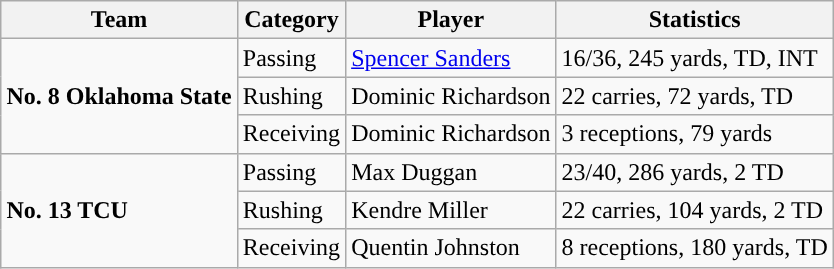<table class="wikitable" style="float: right;">
<tr>
<th>Team</th>
<th>Category</th>
<th>Player</th>
<th>Statistics</th>
</tr>
<tr>
<td rowspan=3><strong>No. 8 Oklahoma State</strong></td>
<td>Passing</td>
<td><a href='#'>Spencer Sanders</a></td>
<td>16/36, 245 yards, TD, INT</td>
</tr>
<tr>
<td>Rushing</td>
<td>Dominic Richardson</td>
<td>22 carries, 72 yards, TD</td>
</tr>
<tr>
<td>Receiving</td>
<td>Dominic Richardson</td>
<td>3 receptions, 79 yards</td>
</tr>
<tr>
<td rowspan=3><strong>No. 13 TCU</strong></td>
<td>Passing</td>
<td>Max Duggan</td>
<td>23/40, 286 yards, 2 TD</td>
</tr>
<tr>
<td>Rushing</td>
<td>Kendre Miller</td>
<td>22 carries, 104 yards, 2 TD</td>
</tr>
<tr>
<td>Receiving</td>
<td>Quentin Johnston</td>
<td>8 receptions, 180 yards, TD</td>
</tr>
</table>
